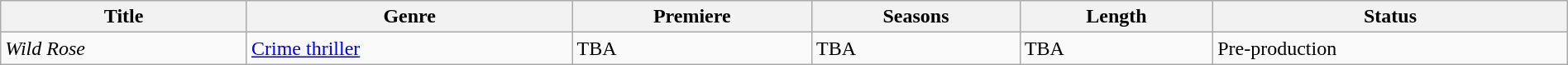<table class="wikitable sortable" style="width:100%;">
<tr>
<th>Title</th>
<th>Genre</th>
<th>Premiere</th>
<th>Seasons</th>
<th>Length</th>
<th>Status</th>
</tr>
<tr>
<td><em>Wild Rose</em></td>
<td><a href='#'>Crime thriller</a></td>
<td>TBA</td>
<td>TBA</td>
<td>TBA</td>
<td>Pre-production</td>
</tr>
</table>
